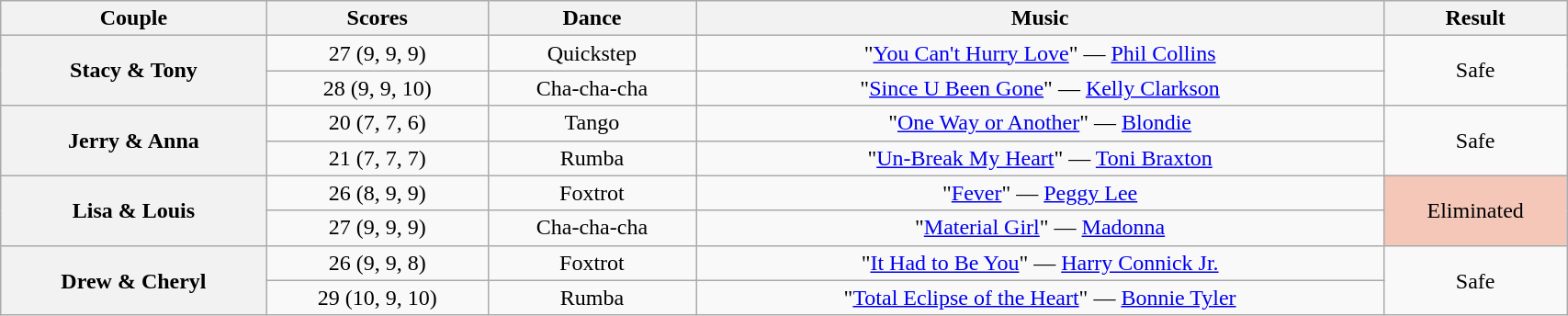<table class="wikitable sortable" style="text-align:center; width:90%">
<tr>
<th scope="col">Couple</th>
<th scope="col">Scores</th>
<th scope="col" class="unsortable">Dance</th>
<th scope="col" class="unsortable">Music</th>
<th scope="col" class="unsortable">Result</th>
</tr>
<tr>
<th scope="row" rowspan=2>Stacy & Tony</th>
<td>27 (9, 9, 9)</td>
<td>Quickstep</td>
<td>"<a href='#'>You Can't Hurry Love</a>" — <a href='#'>Phil Collins</a></td>
<td rowspan=2>Safe</td>
</tr>
<tr>
<td>28 (9, 9, 10)</td>
<td>Cha-cha-cha</td>
<td>"<a href='#'>Since U Been Gone</a>" — <a href='#'>Kelly Clarkson</a></td>
</tr>
<tr>
<th scope="row" rowspan=2>Jerry & Anna</th>
<td>20 (7, 7, 6)</td>
<td>Tango</td>
<td>"<a href='#'>One Way or Another</a>" — <a href='#'>Blondie</a></td>
<td rowspan=2>Safe</td>
</tr>
<tr>
<td>21 (7, 7, 7)</td>
<td>Rumba</td>
<td>"<a href='#'>Un-Break My Heart</a>" — <a href='#'>Toni Braxton</a></td>
</tr>
<tr>
<th scope="row" rowspan=2>Lisa & Louis</th>
<td>26 (8, 9, 9)</td>
<td>Foxtrot</td>
<td>"<a href='#'>Fever</a>" — <a href='#'>Peggy Lee</a></td>
<td rowspan=2 bgcolor=f4c7b8>Eliminated</td>
</tr>
<tr>
<td>27 (9, 9, 9)</td>
<td>Cha-cha-cha</td>
<td>"<a href='#'>Material Girl</a>" — <a href='#'>Madonna</a></td>
</tr>
<tr>
<th scope="row" rowspan=2>Drew & Cheryl</th>
<td>26 (9, 9, 8)</td>
<td>Foxtrot</td>
<td>"<a href='#'>It Had to Be You</a>" — <a href='#'>Harry Connick Jr.</a></td>
<td rowspan=2>Safe</td>
</tr>
<tr>
<td>29 (10, 9, 10)</td>
<td>Rumba</td>
<td>"<a href='#'>Total Eclipse of the Heart</a>" — <a href='#'>Bonnie Tyler</a></td>
</tr>
</table>
